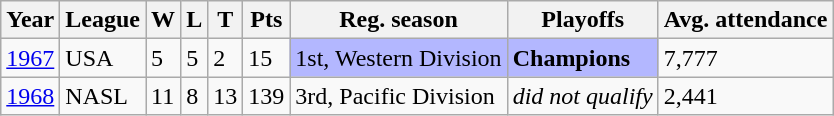<table class="wikitable">
<tr>
<th>Year</th>
<th>League</th>
<th>W</th>
<th>L</th>
<th>T</th>
<th>Pts</th>
<th>Reg. season</th>
<th>Playoffs</th>
<th>Avg. attendance</th>
</tr>
<tr>
<td><a href='#'>1967</a></td>
<td>USA</td>
<td>5</td>
<td>5</td>
<td>2</td>
<td>15</td>
<td bgcolor="B3B7FF">1st, Western Division</td>
<td bgcolor="B3B7FF"><strong>Champions</strong></td>
<td>7,777</td>
</tr>
<tr>
<td><a href='#'>1968</a></td>
<td>NASL</td>
<td>11</td>
<td>8</td>
<td>13</td>
<td>139</td>
<td>3rd, Pacific Division</td>
<td><em>did not qualify</em></td>
<td>2,441</td>
</tr>
</table>
